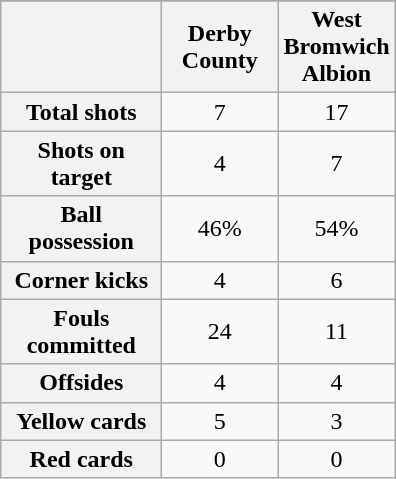<table class="wikitable plainrowheaders" style="text-align: center">
<tr>
</tr>
<tr>
<th scope=col width=100></th>
<th scope=col width=70>Derby County</th>
<th scope=col width=70>West Bromwich Albion</th>
</tr>
<tr>
<th scope=row>Total shots</th>
<td>7</td>
<td>17</td>
</tr>
<tr>
<th scope=row>Shots on target</th>
<td>4</td>
<td>7</td>
</tr>
<tr>
<th scope=row>Ball possession</th>
<td>46%</td>
<td>54%</td>
</tr>
<tr>
<th scope=row>Corner kicks</th>
<td>4</td>
<td>6</td>
</tr>
<tr>
<th scope=row>Fouls committed</th>
<td>24</td>
<td>11</td>
</tr>
<tr>
<th scope=row>Offsides</th>
<td>4</td>
<td>4</td>
</tr>
<tr>
<th scope=row>Yellow cards</th>
<td>5</td>
<td>3</td>
</tr>
<tr>
<th scope=row>Red cards</th>
<td>0</td>
<td>0</td>
</tr>
</table>
